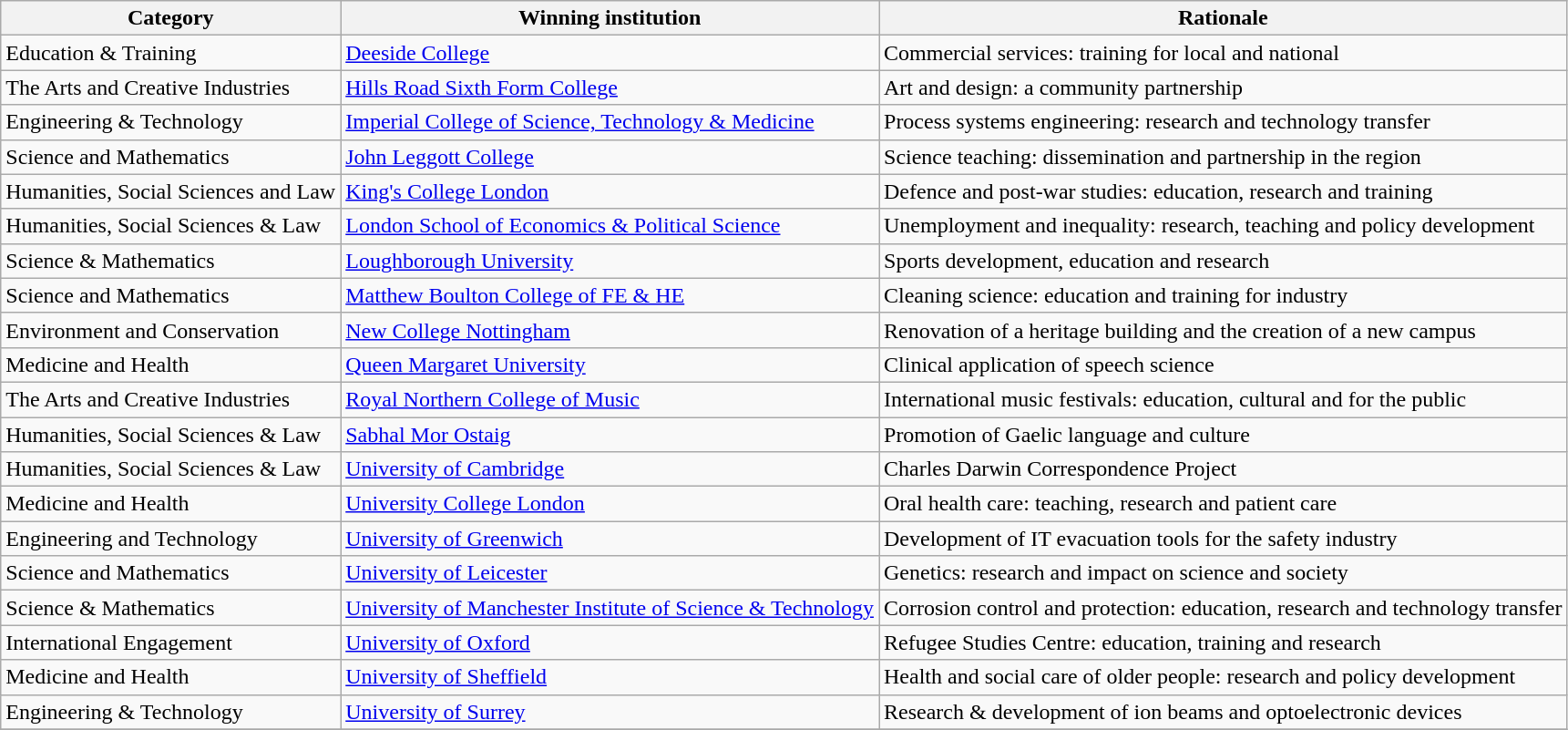<table class="wikitable">
<tr>
<th>Category</th>
<th>Winning institution</th>
<th>Rationale</th>
</tr>
<tr>
<td>Education & Training</td>
<td><a href='#'>Deeside College</a></td>
<td>Commercial services: training for local and national</td>
</tr>
<tr>
<td>The Arts and Creative Industries</td>
<td><a href='#'>Hills Road Sixth Form College</a></td>
<td>Art and design: a community partnership</td>
</tr>
<tr>
<td>Engineering & Technology</td>
<td><a href='#'>Imperial College of Science, Technology & Medicine</a></td>
<td>Process systems engineering: research and technology transfer</td>
</tr>
<tr>
<td>Science and Mathematics</td>
<td><a href='#'>John Leggott College</a></td>
<td>Science teaching: dissemination and partnership in the region</td>
</tr>
<tr>
<td>Humanities, Social Sciences and Law</td>
<td><a href='#'>King's College London</a></td>
<td>Defence and post-war studies: education, research and training</td>
</tr>
<tr>
<td>Humanities, Social Sciences & Law</td>
<td><a href='#'>London School of Economics & Political Science</a></td>
<td>Unemployment and inequality: research, teaching and policy development</td>
</tr>
<tr>
<td>Science & Mathematics</td>
<td><a href='#'>Loughborough University</a></td>
<td>Sports development, education and research</td>
</tr>
<tr>
<td>Science and Mathematics</td>
<td><a href='#'>Matthew Boulton College of FE & HE</a></td>
<td>Cleaning science: education and training for industry</td>
</tr>
<tr>
<td>Environment and Conservation</td>
<td><a href='#'>New College Nottingham</a></td>
<td>Renovation of a heritage building and the creation of a new campus</td>
</tr>
<tr>
<td>Medicine and Health</td>
<td><a href='#'>Queen Margaret University</a></td>
<td>Clinical application of speech science</td>
</tr>
<tr>
<td>The Arts and Creative Industries</td>
<td><a href='#'>Royal Northern College of Music</a></td>
<td>International music festivals: education, cultural and for the public</td>
</tr>
<tr>
<td>Humanities, Social Sciences & Law</td>
<td><a href='#'>Sabhal Mor Ostaig</a></td>
<td>Promotion of Gaelic language and culture</td>
</tr>
<tr>
<td>Humanities, Social Sciences & Law</td>
<td><a href='#'>University of Cambridge</a></td>
<td>Charles Darwin Correspondence Project</td>
</tr>
<tr>
<td>Medicine and Health</td>
<td><a href='#'>University College London</a></td>
<td>Oral health care: teaching, research and patient care</td>
</tr>
<tr>
<td>Engineering and Technology</td>
<td><a href='#'>University of Greenwich</a></td>
<td>Development of IT evacuation tools for the safety industry</td>
</tr>
<tr>
<td>Science and Mathematics</td>
<td><a href='#'>University of Leicester</a></td>
<td>Genetics: research and impact on science and society</td>
</tr>
<tr>
<td>Science & Mathematics</td>
<td><a href='#'>University of Manchester Institute of Science & Technology</a></td>
<td>Corrosion control and protection: education, research and technology transfer</td>
</tr>
<tr>
<td>International Engagement</td>
<td><a href='#'>University of Oxford</a></td>
<td>Refugee Studies Centre: education, training and research</td>
</tr>
<tr>
<td>Medicine and Health</td>
<td><a href='#'>University of Sheffield</a></td>
<td>Health and social care of older people: research and policy development</td>
</tr>
<tr>
<td>Engineering & Technology</td>
<td><a href='#'>University of Surrey</a></td>
<td>Research & development of ion beams and optoelectronic devices</td>
</tr>
<tr>
</tr>
</table>
